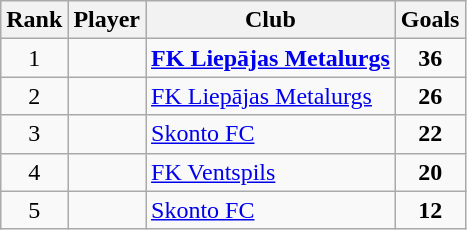<table class="wikitable" style="text-align:center">
<tr>
<th>Rank</th>
<th>Player</th>
<th>Club</th>
<th>Goals</th>
</tr>
<tr>
<td>1</td>
<td align="left"><strong></strong></td>
<td align="left"><strong><a href='#'>FK Liepājas Metalurgs</a></strong></td>
<td><strong>36</strong></td>
</tr>
<tr>
<td>2</td>
<td align="left"></td>
<td align="left"><a href='#'>FK Liepājas Metalurgs</a></td>
<td><strong>26</strong></td>
</tr>
<tr>
<td>3</td>
<td align="left"></td>
<td align="left"><a href='#'>Skonto FC</a></td>
<td><strong>22</strong></td>
</tr>
<tr>
<td>4</td>
<td align="left"></td>
<td align="left"><a href='#'>FK Ventspils</a></td>
<td><strong>20</strong></td>
</tr>
<tr>
<td>5</td>
<td align="left"></td>
<td align="left"><a href='#'>Skonto FC</a></td>
<td><strong>12</strong></td>
</tr>
</table>
